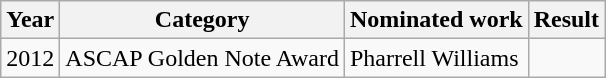<table class="wikitable">
<tr>
<th>Year</th>
<th>Category</th>
<th>Nominated work</th>
<th>Result</th>
</tr>
<tr>
<td>2012</td>
<td>ASCAP Golden Note Award</td>
<td>Pharrell Williams</td>
<td></td>
</tr>
</table>
